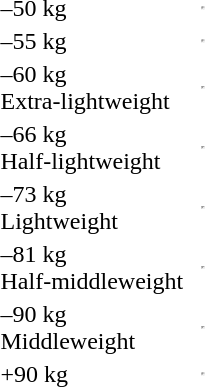<table>
<tr>
<td>–50 kg</td>
<td></td>
<td></td>
<td><hr></td>
</tr>
<tr>
<td>–55 kg</td>
<td></td>
<td></td>
<td><hr></td>
</tr>
<tr>
<td>–60 kg<br>Extra-lightweight</td>
<td></td>
<td></td>
<td><hr></td>
</tr>
<tr>
<td>–66 kg<br>Half-lightweight</td>
<td></td>
<td></td>
<td><hr></td>
</tr>
<tr>
<td>–73 kg<br>Lightweight</td>
<td></td>
<td></td>
<td><hr></td>
</tr>
<tr>
<td>–81 kg<br>Half-middleweight</td>
<td></td>
<td></td>
<td><hr></td>
</tr>
<tr>
<td>–90 kg<br>Middleweight</td>
<td></td>
<td></td>
<td><hr></td>
</tr>
<tr>
<td>+90 kg</td>
<td></td>
<td></td>
<td><hr></td>
</tr>
</table>
